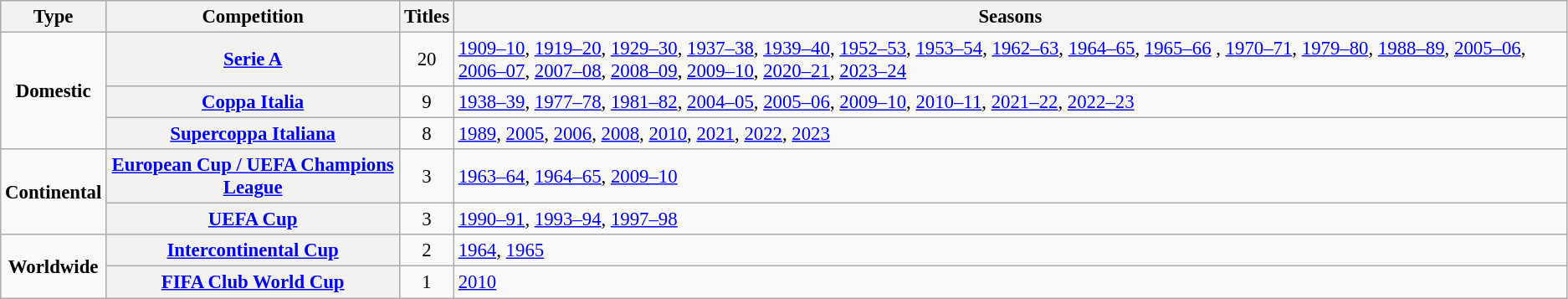<table class="wikitable plainrowheaders" style="font-size:95%; text-align:center;">
<tr>
<th scope=col>Type</th>
<th scope=col>Competition</th>
<th scope=col>Titles</th>
<th scope=col>Seasons</th>
</tr>
<tr>
<td rowspan="3"><strong>Domestic</strong></td>
<th scope=col><a href='#'>Serie A</a></th>
<td align="center">20</td>
<td align="left"><a href='#'>1909–10</a>, <a href='#'>1919–20</a>, <a href='#'>1929–30</a>, <a href='#'>1937–38</a>, <a href='#'>1939–40</a>, <a href='#'>1952–53</a>, <a href='#'>1953–54</a>, <a href='#'>1962–63</a>, <a href='#'>1964–65</a>, <a href='#'>1965–66</a> , <a href='#'>1970–71</a>, <a href='#'>1979–80</a>, <a href='#'>1988–89</a>, <a href='#'>2005–06</a>, <a href='#'>2006–07</a>, <a href='#'>2007–08</a>, <a href='#'>2008–09</a>, <a href='#'>2009–10</a>, <a href='#'>2020–21</a>, <a href='#'>2023–24</a> </td>
</tr>
<tr>
<th scope=col><a href='#'>Coppa Italia</a></th>
<td align="center">9</td>
<td align="left"><a href='#'>1938–39</a>, <a href='#'>1977–78</a>, <a href='#'>1981–82</a>, <a href='#'>2004–05</a>, <a href='#'>2005–06</a>, <a href='#'>2009–10</a>, <a href='#'>2010–11</a>, <a href='#'>2021–22</a>, <a href='#'>2022–23</a></td>
</tr>
<tr>
<th scope=col><a href='#'>Supercoppa Italiana</a></th>
<td align="center">8</td>
<td align="left"><a href='#'>1989</a>, <a href='#'>2005</a>, <a href='#'>2006</a>, <a href='#'>2008</a>, <a href='#'>2010</a>, <a href='#'>2021</a>, <a href='#'>2022</a>, <a href='#'>2023</a></td>
</tr>
<tr>
<td rowspan="2"><strong>Continental</strong></td>
<th scope=col><a href='#'>European Cup / UEFA Champions League</a></th>
<td align="center">3</td>
<td align="left"><a href='#'>1963–64</a>, <a href='#'>1964–65</a>, <a href='#'>2009–10</a></td>
</tr>
<tr>
<th scope=col><a href='#'>UEFA Cup</a></th>
<td align="center">3</td>
<td align="left"><a href='#'>1990–91</a>, <a href='#'>1993–94</a>, <a href='#'>1997–98</a></td>
</tr>
<tr>
<td rowspan="2"><strong>Worldwide</strong></td>
<th scope=col><a href='#'>Intercontinental Cup</a></th>
<td align="center">2</td>
<td align="left"><a href='#'>1964</a>, <a href='#'>1965</a></td>
</tr>
<tr>
<th scope=col><a href='#'>FIFA Club World Cup</a></th>
<td align="center">1</td>
<td align="left"><a href='#'>2010</a></td>
</tr>
</table>
